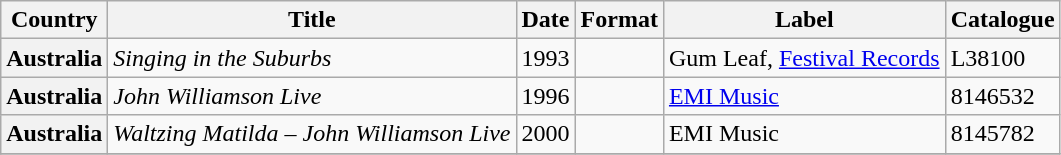<table class="wikitable plainrowheaders">
<tr>
<th scope="col">Country</th>
<th scope="col">Title</th>
<th scope="col">Date</th>
<th scope="col">Format</th>
<th scope="col">Label</th>
<th scope="col">Catalogue</th>
</tr>
<tr>
<th scope="row">Australia</th>
<td><em>Singing in the Suburbs</em></td>
<td>1993</td>
<td></td>
<td>Gum Leaf, <a href='#'>Festival Records</a></td>
<td>L38100</td>
</tr>
<tr>
<th scope="row">Australia</th>
<td><em>John Williamson Live </em></td>
<td>1996</td>
<td></td>
<td><a href='#'>EMI Music</a></td>
<td>8146532</td>
</tr>
<tr>
<th scope="row">Australia</th>
<td><em>Waltzing Matilda – John Williamson Live </em></td>
<td>2000</td>
<td></td>
<td>EMI Music</td>
<td>8145782</td>
</tr>
<tr>
</tr>
</table>
